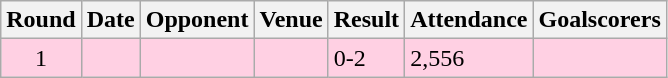<table class="wikitable">
<tr>
<th>Round</th>
<th>Date</th>
<th>Opponent</th>
<th>Venue</th>
<th>Result</th>
<th>Attendance</th>
<th>Goalscorers</th>
</tr>
<tr style="background: #ffd0e3;">
<td align="center">1</td>
<td></td>
<td></td>
<td></td>
<td>0-2</td>
<td>2,556</td>
<td></td>
</tr>
</table>
